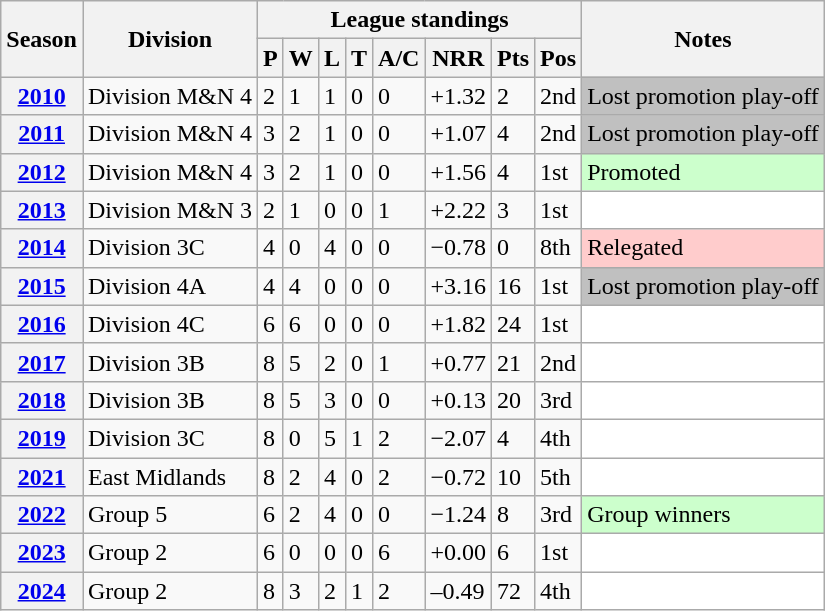<table class="wikitable sortable">
<tr>
<th scope="col" rowspan="2">Season</th>
<th scope="col" rowspan="2">Division</th>
<th scope="col" colspan="8">League standings</th>
<th scope="col" rowspan="2">Notes</th>
</tr>
<tr>
<th scope="col">P</th>
<th scope="col">W</th>
<th scope="col">L</th>
<th scope="col">T</th>
<th scope="col">A/C</th>
<th scope="col">NRR</th>
<th scope="col">Pts</th>
<th scope="col">Pos</th>
</tr>
<tr>
<th scope="row"><a href='#'>2010</a></th>
<td>Division M&N 4</td>
<td>2</td>
<td>1</td>
<td>1</td>
<td>0</td>
<td>0</td>
<td>+1.32</td>
<td>2</td>
<td>2nd</td>
<td style="background: silver;">Lost promotion play-off</td>
</tr>
<tr>
<th scope="row"><a href='#'>2011</a></th>
<td>Division M&N 4</td>
<td>3</td>
<td>2</td>
<td>1</td>
<td>0</td>
<td>0</td>
<td>+1.07</td>
<td>4</td>
<td>2nd</td>
<td style="background: silver;">Lost promotion play-off</td>
</tr>
<tr>
<th scope="row"><a href='#'>2012</a></th>
<td>Division M&N 4</td>
<td>3</td>
<td>2</td>
<td>1</td>
<td>0</td>
<td>0</td>
<td>+1.56</td>
<td>4</td>
<td>1st</td>
<td style="background: #cfc;">Promoted</td>
</tr>
<tr>
<th scope="row"><a href='#'>2013</a></th>
<td>Division M&N 3</td>
<td>2</td>
<td>1</td>
<td>0</td>
<td>0</td>
<td>1</td>
<td>+2.22</td>
<td>3</td>
<td>1st</td>
<td style="background: white;"></td>
</tr>
<tr>
<th scope="row"><a href='#'>2014</a></th>
<td>Division 3C</td>
<td>4</td>
<td>0</td>
<td>4</td>
<td>0</td>
<td>0</td>
<td>−0.78</td>
<td>0</td>
<td>8th</td>
<td style="background: #ffcccc;">Relegated</td>
</tr>
<tr>
<th scope="row"><a href='#'>2015</a></th>
<td>Division 4A</td>
<td>4</td>
<td>4</td>
<td>0</td>
<td>0</td>
<td>0</td>
<td>+3.16</td>
<td>16</td>
<td>1st</td>
<td style="background: silver;">Lost promotion play-off</td>
</tr>
<tr>
<th scope="row"><a href='#'>2016</a></th>
<td>Division 4C</td>
<td>6</td>
<td>6</td>
<td>0</td>
<td>0</td>
<td>0</td>
<td>+1.82</td>
<td>24</td>
<td>1st</td>
<td style="background: white;"></td>
</tr>
<tr>
<th scope="row"><a href='#'>2017</a></th>
<td>Division 3B</td>
<td>8</td>
<td>5</td>
<td>2</td>
<td>0</td>
<td>1</td>
<td>+0.77</td>
<td>21</td>
<td>2nd</td>
<td style="background: white;"></td>
</tr>
<tr>
<th scope="row"><a href='#'>2018</a></th>
<td>Division 3B</td>
<td>8</td>
<td>5</td>
<td>3</td>
<td>0</td>
<td>0</td>
<td>+0.13</td>
<td>20</td>
<td>3rd</td>
<td style="background: white;"></td>
</tr>
<tr>
<th scope="row"><a href='#'>2019</a></th>
<td>Division 3C</td>
<td>8</td>
<td>0</td>
<td>5</td>
<td>1</td>
<td>2</td>
<td>−2.07</td>
<td>4</td>
<td>4th</td>
<td style="background: white;"></td>
</tr>
<tr>
<th scope="row"><a href='#'>2021</a></th>
<td>East Midlands</td>
<td>8</td>
<td>2</td>
<td>4</td>
<td>0</td>
<td>2</td>
<td>−0.72</td>
<td>10</td>
<td>5th</td>
<td style="background: white;"></td>
</tr>
<tr>
<th scope="row"><a href='#'>2022</a></th>
<td>Group 5</td>
<td>6</td>
<td>2</td>
<td>4</td>
<td>0</td>
<td>0</td>
<td>−1.24</td>
<td>8</td>
<td>3rd</td>
<td style="background: #cfc;">Group winners</td>
</tr>
<tr>
<th scope="row"><a href='#'>2023</a></th>
<td>Group 2</td>
<td>6</td>
<td>0</td>
<td>0</td>
<td>0</td>
<td>6</td>
<td>+0.00</td>
<td>6</td>
<td>1st</td>
<td style="background: white;"></td>
</tr>
<tr>
<th scope="row"><a href='#'>2024</a></th>
<td>Group 2</td>
<td>8</td>
<td>3</td>
<td>2</td>
<td>1</td>
<td>2</td>
<td>–0.49</td>
<td>72</td>
<td>4th</td>
<td style="background: white;"></td>
</tr>
</table>
